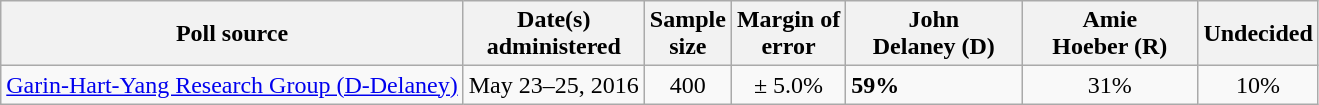<table class="wikitable">
<tr>
<th>Poll source</th>
<th>Date(s)<br>administered</th>
<th>Sample<br>size</th>
<th>Margin of<br>error</th>
<th style="width:110px;">John<br>Delaney (D)</th>
<th style="width:110px;">Amie<br>Hoeber (R)</th>
<th>Undecided</th>
</tr>
<tr>
<td><a href='#'>Garin-Hart-Yang Research Group (D-Delaney)</a></td>
<td align=center>May 23–25, 2016</td>
<td align=center>400</td>
<td align=center>± 5.0%</td>
<td><strong>59%</strong></td>
<td align=center>31%</td>
<td align=center>10%</td>
</tr>
</table>
